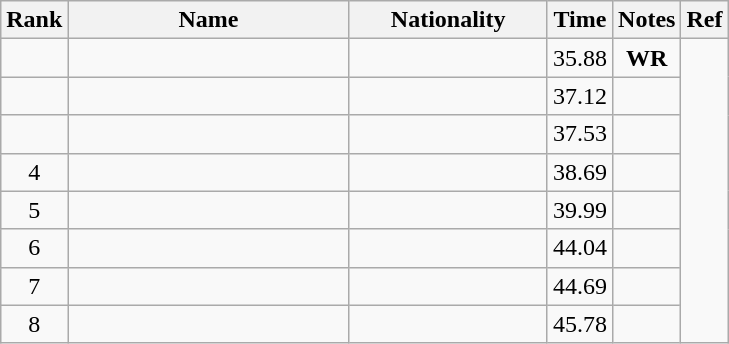<table class="wikitable sortable" style="text-align:center">
<tr>
<th>Rank</th>
<th style="width:180px">Name</th>
<th style="width:125px">Nationality</th>
<th>Time</th>
<th>Notes</th>
<th>Ref</th>
</tr>
<tr>
<td></td>
<td style="text-align:left;"></td>
<td style="text-align:left;"></td>
<td>35.88</td>
<td><strong>WR</strong></td>
<td rowspan=8></td>
</tr>
<tr>
<td></td>
<td style="text-align:left;"></td>
<td style="text-align:left;"></td>
<td>37.12</td>
<td></td>
</tr>
<tr>
<td></td>
<td style="text-align:left;"></td>
<td style="text-align:left;"></td>
<td>37.53</td>
<td></td>
</tr>
<tr>
<td>4</td>
<td style="text-align:left;"></td>
<td style="text-align:left;"></td>
<td>38.69</td>
<td></td>
</tr>
<tr>
<td>5</td>
<td style="text-align:left;"></td>
<td style="text-align:left;"></td>
<td>39.99</td>
<td></td>
</tr>
<tr>
<td>6</td>
<td style="text-align:left;"></td>
<td style="text-align:left;"></td>
<td>44.04</td>
<td></td>
</tr>
<tr>
<td>7</td>
<td style="text-align:left;"></td>
<td style="text-align:left;"></td>
<td>44.69</td>
<td></td>
</tr>
<tr>
<td>8</td>
<td style="text-align:left;"></td>
<td style="text-align:left;"></td>
<td>45.78</td>
<td></td>
</tr>
</table>
